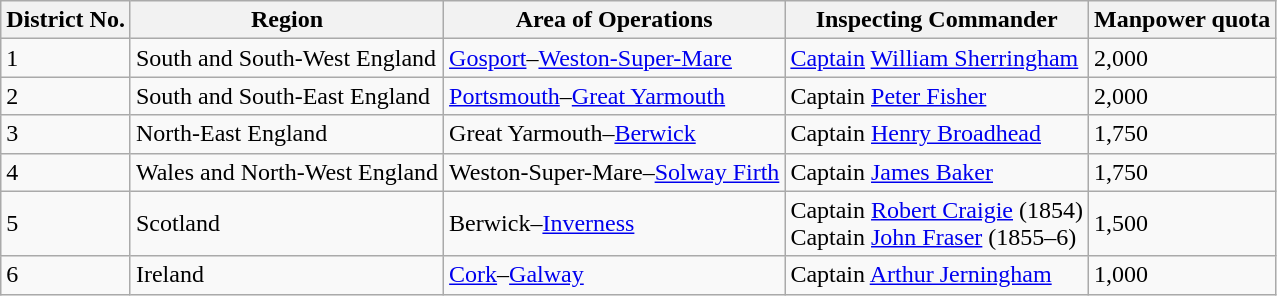<table class="wikitable"width=>
<tr>
<th style=>District No.</th>
<th style=>Region</th>
<th style=>Area of Operations</th>
<th style=>Inspecting Commander</th>
<th style=>Manpower quota</th>
</tr>
<tr>
<td>1</td>
<td>South and South-West England</td>
<td><a href='#'>Gosport</a>–<a href='#'>Weston-Super-Mare</a></td>
<td><a href='#'>Captain</a> <a href='#'>William Sherringham</a></td>
<td>2,000</td>
</tr>
<tr>
<td>2</td>
<td>South and South-East England</td>
<td><a href='#'>Portsmouth</a>–<a href='#'>Great Yarmouth</a></td>
<td>Captain <a href='#'>Peter Fisher</a></td>
<td>2,000</td>
</tr>
<tr>
<td>3</td>
<td>North-East England</td>
<td>Great Yarmouth–<a href='#'>Berwick</a></td>
<td>Captain <a href='#'>Henry Broadhead</a></td>
<td>1,750</td>
</tr>
<tr>
<td>4</td>
<td>Wales and North-West England</td>
<td>Weston-Super-Mare–<a href='#'>Solway Firth</a></td>
<td>Captain <a href='#'>James Baker</a></td>
<td>1,750</td>
</tr>
<tr>
<td>5</td>
<td>Scotland</td>
<td>Berwick–<a href='#'>Inverness</a></td>
<td>Captain <a href='#'>Robert Craigie</a> (1854)<br>Captain <a href='#'>John Fraser</a> (1855–6)</td>
<td>1,500</td>
</tr>
<tr>
<td>6</td>
<td>Ireland</td>
<td><a href='#'>Cork</a>–<a href='#'>Galway</a></td>
<td>Captain <a href='#'>Arthur Jerningham</a></td>
<td>1,000</td>
</tr>
</table>
